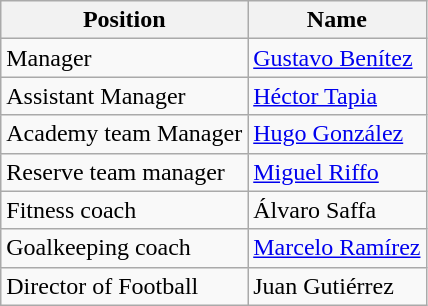<table class="wikitable">
<tr>
<th>Position</th>
<th>Name</th>
</tr>
<tr>
<td>Manager</td>
<td> <a href='#'>Gustavo Benítez</a></td>
</tr>
<tr>
<td>Assistant Manager</td>
<td> <a href='#'>Héctor Tapia</a></td>
</tr>
<tr>
<td>Academy team Manager</td>
<td> <a href='#'>Hugo González</a></td>
</tr>
<tr>
<td>Reserve team manager</td>
<td> <a href='#'>Miguel Riffo</a></td>
</tr>
<tr>
<td>Fitness coach</td>
<td> Álvaro Saffa</td>
</tr>
<tr>
<td>Goalkeeping coach</td>
<td> <a href='#'>Marcelo Ramírez</a></td>
</tr>
<tr>
<td>Director of Football</td>
<td> Juan Gutiérrez</td>
</tr>
</table>
